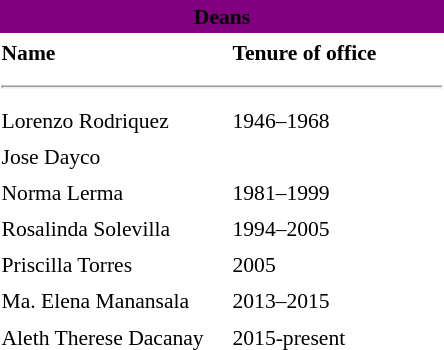<table class="toccolours" style="float:right; margin-left:1em; font-size:90%; line-height:1.4em; width:300px;">
<tr>
<th colspan="2" style="text-align: center;background-color:#800080"><span><strong>Deans</strong></span></th>
</tr>
<tr>
<td scope="col" width="150"><strong>Name</strong></td>
<td><strong>Tenure of office</strong></td>
</tr>
<tr>
<td colspan="2"><hr></td>
</tr>
<tr>
<td>Lorenzo Rodriquez</td>
<td>1946–1968</td>
</tr>
<tr>
<td>Jose Dayco</td>
<td></td>
</tr>
<tr>
<td>Norma Lerma</td>
<td>1981–1999</td>
</tr>
<tr>
<td>Rosalinda Solevilla</td>
<td>1994–2005</td>
</tr>
<tr>
<td>Priscilla Torres</td>
<td>2005</td>
</tr>
<tr>
<td>Ma. Elena Manansala</td>
<td>2013–2015</td>
</tr>
<tr>
<td>Aleth Therese Dacanay</td>
<td>2015-present</td>
</tr>
</table>
